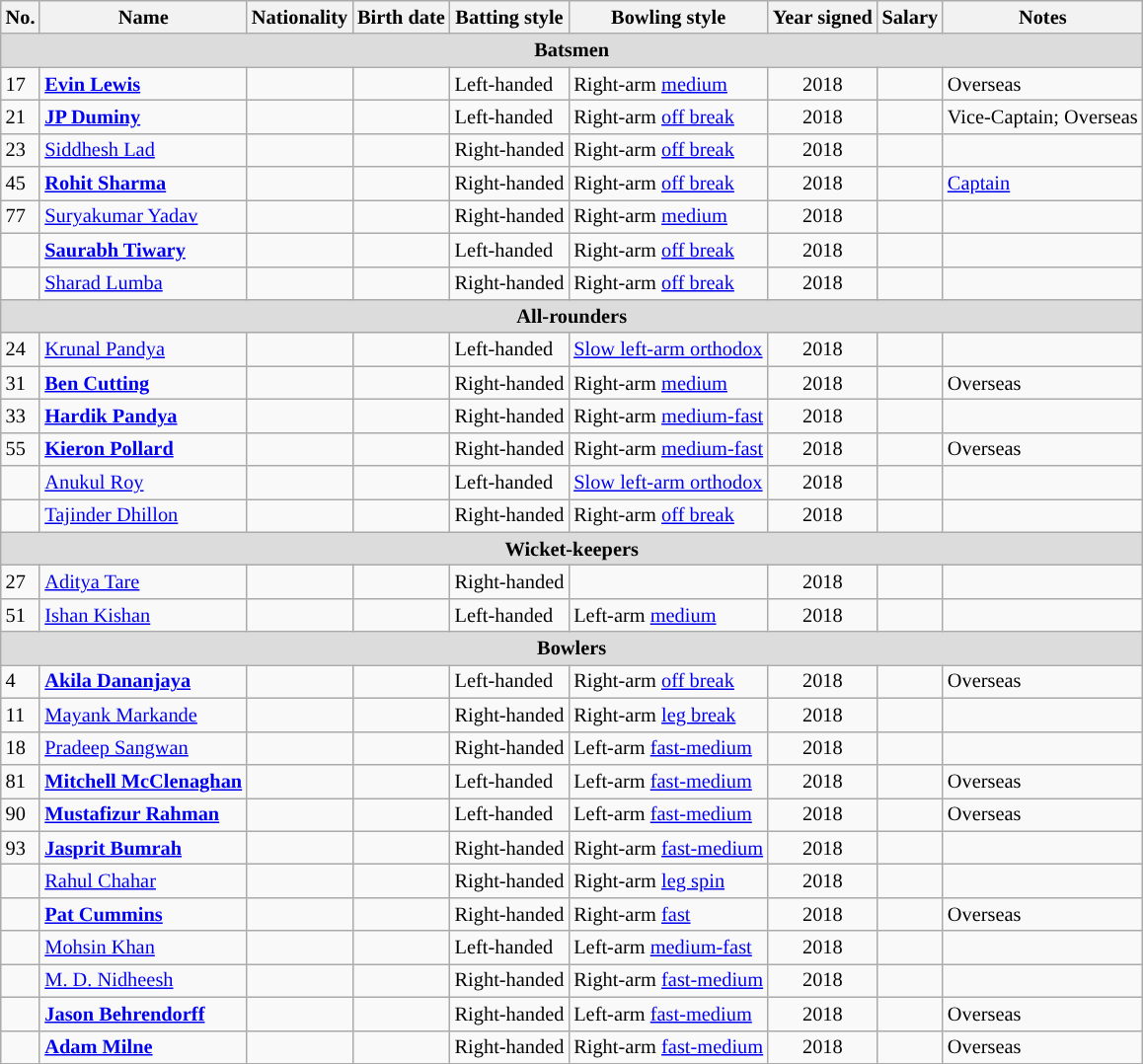<table class="wikitable"  style="font-size:85%;">
<tr>
<th>No.</th>
<th>Name</th>
<th>Nationality</th>
<th>Birth date</th>
<th>Batting style</th>
<th>Bowling style</th>
<th>Year signed</th>
<th>Salary</th>
<th>Notes</th>
</tr>
<tr>
<th colspan="9"  style="background:#dcdcdc; text-align:center;">Batsmen</th>
</tr>
<tr>
<td>17</td>
<td><strong><a href='#'>Evin Lewis</a></strong></td>
<td></td>
<td></td>
<td>Left-handed</td>
<td>Right-arm <a href='#'>medium</a></td>
<td style="text-align:center;">2018</td>
<td style="text-align:right;"></td>
<td>Overseas</td>
</tr>
<tr>
<td>21</td>
<td><strong><a href='#'>JP Duminy</a></strong></td>
<td></td>
<td></td>
<td>Left-handed</td>
<td>Right-arm <a href='#'>off break</a></td>
<td style="text-align:center;">2018</td>
<td style="text-align:right;"></td>
<td>Vice-Captain; Overseas</td>
</tr>
<tr>
<td>23</td>
<td><a href='#'>Siddhesh Lad</a></td>
<td></td>
<td></td>
<td>Right-handed</td>
<td>Right-arm <a href='#'>off break</a></td>
<td style="text-align:center;">2018</td>
<td style="text-align:right;"></td>
<td></td>
</tr>
<tr>
<td>45</td>
<td><strong><a href='#'>Rohit Sharma</a></strong></td>
<td></td>
<td></td>
<td>Right-handed</td>
<td>Right-arm <a href='#'>off break</a></td>
<td style="text-align:center;">2018</td>
<td style="text-align:right;"></td>
<td><a href='#'>Captain</a></td>
</tr>
<tr>
<td>77</td>
<td><a href='#'>Suryakumar Yadav</a></td>
<td></td>
<td></td>
<td>Right-handed</td>
<td>Right-arm <a href='#'>medium</a></td>
<td style="text-align:center;">2018</td>
<td style="text-align:right;"></td>
<td></td>
</tr>
<tr>
<td></td>
<td><strong><a href='#'>Saurabh Tiwary</a></strong></td>
<td></td>
<td></td>
<td>Left-handed</td>
<td>Right-arm <a href='#'>off break</a></td>
<td style="text-align:center;">2018</td>
<td style="text-align:right;"></td>
<td></td>
</tr>
<tr>
<td></td>
<td><a href='#'>Sharad Lumba</a></td>
<td></td>
<td></td>
<td>Right-handed</td>
<td>Right-arm <a href='#'>off break</a></td>
<td style="text-align:center;">2018</td>
<td style="text-align:right;"></td>
<td></td>
</tr>
<tr>
<th colspan="9"  style="background:#dcdcdc; text-align:center;">All-rounders</th>
</tr>
<tr>
<td>24</td>
<td><a href='#'>Krunal Pandya</a></td>
<td></td>
<td></td>
<td>Left-handed</td>
<td><a href='#'>Slow left-arm orthodox</a></td>
<td style="text-align:center;">2018</td>
<td style="text-align:right;"></td>
<td></td>
</tr>
<tr>
<td>31</td>
<td><strong><a href='#'>Ben Cutting</a></strong></td>
<td></td>
<td></td>
<td>Right-handed</td>
<td>Right-arm <a href='#'>medium</a></td>
<td style="text-align:center;">2018</td>
<td style="text-align:right;"></td>
<td>Overseas</td>
</tr>
<tr>
<td>33</td>
<td><strong><a href='#'>Hardik Pandya</a></strong></td>
<td></td>
<td></td>
<td>Right-handed</td>
<td>Right-arm <a href='#'>medium-fast</a></td>
<td style="text-align:center;">2018</td>
<td style="text-align:right;"></td>
<td></td>
</tr>
<tr>
<td>55</td>
<td><strong><a href='#'>Kieron Pollard</a></strong></td>
<td></td>
<td></td>
<td>Right-handed</td>
<td>Right-arm <a href='#'>medium-fast</a></td>
<td style="text-align:center;">2018</td>
<td style="text-align:right;"></td>
<td>Overseas</td>
</tr>
<tr>
<td></td>
<td><a href='#'>Anukul Roy</a></td>
<td></td>
<td></td>
<td>Left-handed</td>
<td><a href='#'>Slow left-arm orthodox</a></td>
<td style="text-align:center;">2018</td>
<td style="text-align:right;"></td>
<td></td>
</tr>
<tr>
<td></td>
<td><a href='#'>Tajinder Dhillon</a></td>
<td></td>
<td></td>
<td>Right-handed</td>
<td>Right-arm <a href='#'>off break</a></td>
<td style="text-align:center;">2018</td>
<td style="text-align:right;"></td>
<td></td>
</tr>
<tr>
<th colspan="9"  style="background:#dcdcdc; text-align:center;">Wicket-keepers</th>
</tr>
<tr>
<td>27</td>
<td><a href='#'>Aditya Tare</a></td>
<td></td>
<td></td>
<td>Right-handed</td>
<td></td>
<td style="text-align:center;">2018</td>
<td style="text-align:right;"></td>
<td></td>
</tr>
<tr>
<td>51</td>
<td><a href='#'>Ishan Kishan</a></td>
<td></td>
<td></td>
<td>Left-handed</td>
<td>Left-arm <a href='#'>medium</a></td>
<td style="text-align:center;">2018</td>
<td style="text-align:right;"></td>
<td></td>
</tr>
<tr>
<th colspan="9"  style="background:#dcdcdc; text-align:center;">Bowlers</th>
</tr>
<tr>
<td>4</td>
<td><strong><a href='#'>Akila Dananjaya</a></strong></td>
<td></td>
<td></td>
<td>Left-handed</td>
<td>Right-arm <a href='#'>off break</a></td>
<td style="text-align:center;">2018</td>
<td style="text-align:right;"></td>
<td>Overseas</td>
</tr>
<tr>
<td>11</td>
<td><a href='#'>Mayank Markande</a></td>
<td></td>
<td></td>
<td>Right-handed</td>
<td>Right-arm <a href='#'>leg break</a></td>
<td style="text-align:center;">2018</td>
<td style="text-align:right;"></td>
<td></td>
</tr>
<tr>
<td>18</td>
<td><a href='#'>Pradeep Sangwan</a></td>
<td></td>
<td></td>
<td>Right-handed</td>
<td>Left-arm <a href='#'>fast-medium</a></td>
<td style="text-align:center;">2018</td>
<td style="text-align:right;"></td>
<td></td>
</tr>
<tr>
<td>81</td>
<td><strong><a href='#'>Mitchell McClenaghan</a></strong></td>
<td></td>
<td></td>
<td>Left-handed</td>
<td>Left-arm <a href='#'>fast-medium</a></td>
<td style="text-align:center;">2018</td>
<td style="text-align:right;"></td>
<td>Overseas</td>
</tr>
<tr>
<td>90</td>
<td><strong><a href='#'>Mustafizur Rahman</a></strong></td>
<td></td>
<td></td>
<td>Left-handed</td>
<td>Left-arm <a href='#'>fast-medium</a></td>
<td style="text-align:center;">2018</td>
<td style="text-align:right;"></td>
<td>Overseas</td>
</tr>
<tr>
<td>93</td>
<td><strong><a href='#'>Jasprit Bumrah</a></strong></td>
<td></td>
<td></td>
<td>Right-handed</td>
<td>Right-arm <a href='#'>fast-medium</a></td>
<td style="text-align:center;">2018</td>
<td style="text-align:right;"></td>
<td></td>
</tr>
<tr>
<td></td>
<td><a href='#'>Rahul Chahar</a></td>
<td></td>
<td></td>
<td>Right-handed</td>
<td>Right-arm <a href='#'>leg spin</a></td>
<td style="text-align:center;">2018</td>
<td style="text-align:right;"></td>
<td></td>
</tr>
<tr -style="background:#FFCCCC;">
<td></td>
<td><strong><a href='#'>Pat Cummins</a></strong></td>
<td></td>
<td></td>
<td>Right-handed</td>
<td>Right-arm <a href='#'>fast</a></td>
<td style="text-align:center;">2018</td>
<td style="text-align:right;"></td>
<td>Overseas</td>
</tr>
<tr>
<td></td>
<td><a href='#'>Mohsin Khan</a></td>
<td></td>
<td></td>
<td>Left-handed</td>
<td>Left-arm <a href='#'>medium-fast</a></td>
<td style="text-align:center;">2018</td>
<td style="text-align:right;"></td>
<td></td>
</tr>
<tr>
<td></td>
<td><a href='#'>M. D. Nidheesh</a></td>
<td></td>
<td></td>
<td>Right-handed</td>
<td>Right-arm <a href='#'>fast-medium</a></td>
<td style="text-align:center;">2018</td>
<td style="text-align:right;"></td>
<td></td>
</tr>
<tr -style="background:#FFCCCC;">
<td></td>
<td><strong><a href='#'>Jason Behrendorff</a></strong></td>
<td></td>
<td></td>
<td>Right-handed</td>
<td>Left-arm <a href='#'>fast-medium</a></td>
<td style="text-align:center;">2018</td>
<td style="text-align:right;"></td>
<td>Overseas</td>
</tr>
<tr>
<td></td>
<td><strong><a href='#'>Adam Milne</a></strong></td>
<td></td>
<td></td>
<td>Right-handed</td>
<td>Right-arm <a href='#'>fast-medium</a></td>
<td style="text-align:center;">2018</td>
<td style="text-align:right;"></td>
<td>Overseas</td>
</tr>
<tr>
</tr>
</table>
